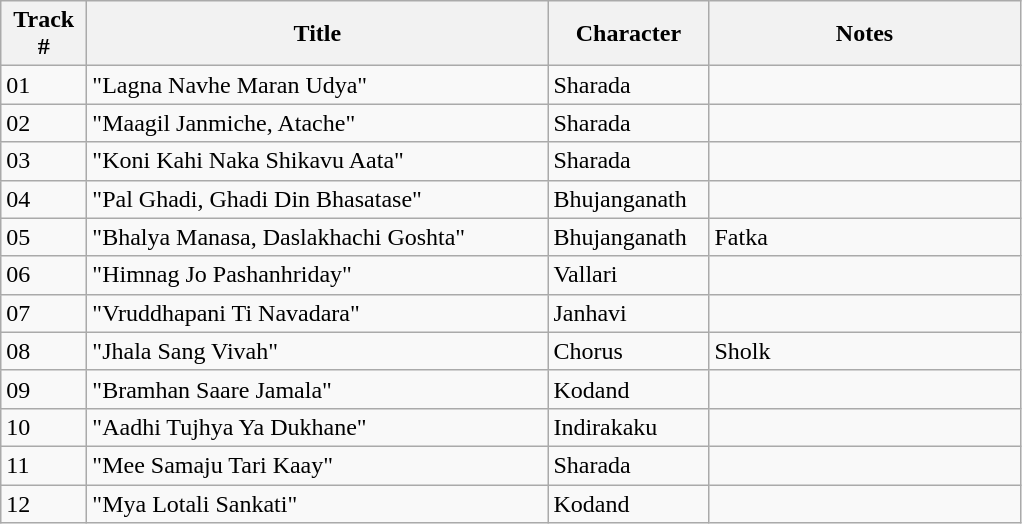<table class="wikitable sortable">
<tr>
<th style="width:50px;">Track #</th>
<th style="width:300px;">Title</th>
<th style="width:100px;">Character</th>
<th style="width:200px;">Notes</th>
</tr>
<tr>
<td>01</td>
<td>"Lagna Navhe Maran Udya"</td>
<td>Sharada</td>
<td></td>
</tr>
<tr>
<td>02</td>
<td>"Maagil Janmiche, Atache"</td>
<td>Sharada</td>
<td></td>
</tr>
<tr>
<td>03</td>
<td>"Koni Kahi Naka Shikavu Aata"</td>
<td>Sharada</td>
<td></td>
</tr>
<tr>
<td>04</td>
<td>"Pal Ghadi, Ghadi Din Bhasatase"</td>
<td>Bhujanganath</td>
<td></td>
</tr>
<tr>
<td>05</td>
<td>"Bhalya Manasa, Daslakhachi Goshta"</td>
<td>Bhujanganath</td>
<td>Fatka</td>
</tr>
<tr>
<td>06</td>
<td>"Himnag Jo Pashanhriday"</td>
<td>Vallari</td>
<td></td>
</tr>
<tr>
<td>07</td>
<td>"Vruddhapani Ti Navadara"</td>
<td>Janhavi</td>
<td></td>
</tr>
<tr>
<td>08</td>
<td>"Jhala Sang Vivah"</td>
<td>Chorus</td>
<td>Sholk</td>
</tr>
<tr>
<td>09</td>
<td>"Bramhan Saare Jamala"</td>
<td>Kodand</td>
<td></td>
</tr>
<tr>
<td>10</td>
<td>"Aadhi Tujhya Ya Dukhane"</td>
<td>Indirakaku</td>
<td></td>
</tr>
<tr>
<td>11</td>
<td>"Mee Samaju Tari Kaay"</td>
<td>Sharada</td>
<td></td>
</tr>
<tr>
<td>12</td>
<td>"Mya Lotali Sankati"</td>
<td>Kodand</td>
<td></td>
</tr>
</table>
